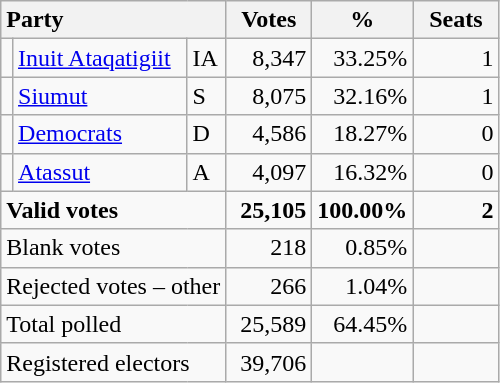<table class="wikitable" border="1" style="text-align:right;">
<tr>
<th style="text-align:left;" valign=bottom colspan=3>Party</th>
<th align=center valign=bottom width="50">Votes</th>
<th align=center valign=bottom width="50">%</th>
<th align=center valign=bottom width="50">Seats</th>
</tr>
<tr>
<td></td>
<td align=left><a href='#'>Inuit Ataqatigiit</a></td>
<td align=left>IA</td>
<td>8,347</td>
<td>33.25%</td>
<td>1</td>
</tr>
<tr>
<td></td>
<td align=left><a href='#'>Siumut</a></td>
<td align=left>S</td>
<td>8,075</td>
<td>32.16%</td>
<td>1</td>
</tr>
<tr>
<td></td>
<td align=left><a href='#'>Democrats</a></td>
<td align=left>D</td>
<td>4,586</td>
<td>18.27%</td>
<td>0</td>
</tr>
<tr>
<td></td>
<td align=left><a href='#'>Atassut</a></td>
<td align=left>A</td>
<td>4,097</td>
<td>16.32%</td>
<td>0</td>
</tr>
<tr style="font-weight:bold">
<td align=left colspan=3>Valid votes</td>
<td>25,105</td>
<td>100.00%</td>
<td>2</td>
</tr>
<tr>
<td align=left colspan=3>Blank votes</td>
<td>218</td>
<td>0.85%</td>
<td></td>
</tr>
<tr>
<td align=left colspan=3>Rejected votes – other</td>
<td>266</td>
<td>1.04%</td>
<td></td>
</tr>
<tr>
<td align=left colspan=3>Total polled</td>
<td>25,589</td>
<td>64.45%</td>
<td></td>
</tr>
<tr>
<td align=left colspan=3>Registered electors</td>
<td>39,706</td>
<td></td>
<td></td>
</tr>
</table>
